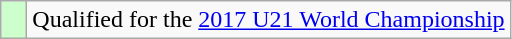<table class="wikitable" style="text-align:left">
<tr>
<td width=10px bgcolor=#ccffcc></td>
<td>Qualified for the <a href='#'>2017 U21 World Championship</a></td>
</tr>
</table>
